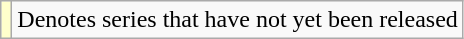<table class="wikitable sortable">
<tr>
<td style="background:#ffc;"></td>
<td>Denotes series that have not yet been released</td>
</tr>
</table>
